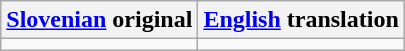<table class="wikitable">
<tr>
<th><a href='#'>Slovenian</a> original</th>
<th><a href='#'>English</a> translation</th>
</tr>
<tr>
<td></td>
<td></td>
</tr>
</table>
